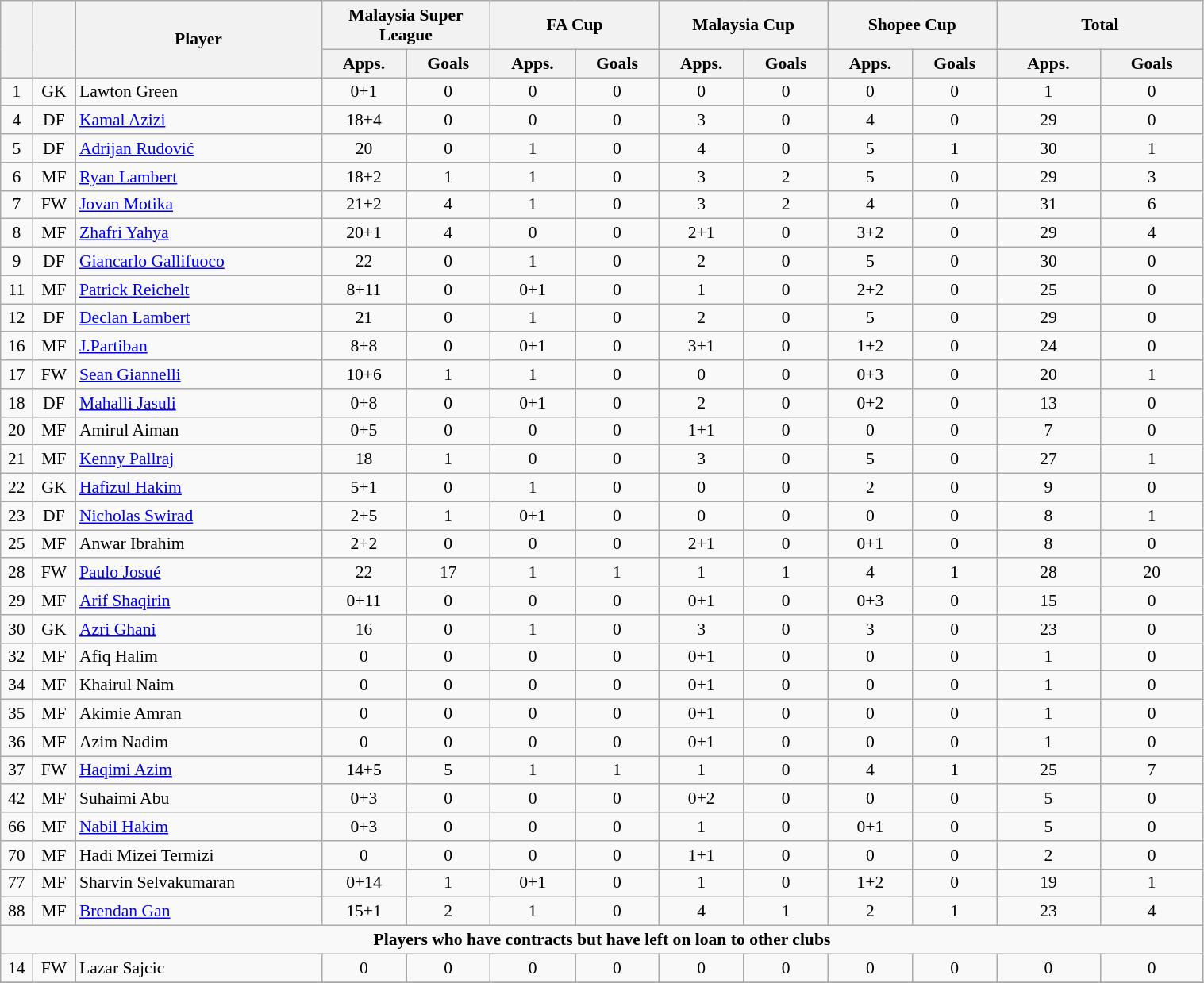<table class="wikitable" style="text-align:center; font-size:90%; width:80%;">
<tr>
<th rowspan=2></th>
<th rowspan=2></th>
<th rowspan=2 width="200">Player</th>
<th colspan=2 width="105">Malaysia Super League</th>
<th colspan=2 width="105">FA Cup</th>
<th colspan=2 width="105">Malaysia Cup</th>
<th colspan=2 width="105">Shopee Cup</th>
<th colspan=2 width="130">Total</th>
</tr>
<tr>
<th>Apps.</th>
<th>Goals</th>
<th>Apps.</th>
<th>Goals</th>
<th>Apps.</th>
<th>Goals</th>
<th>Apps.</th>
<th>Goals</th>
<th>Apps.</th>
<th>Goals</th>
</tr>
<tr>
<td>1</td>
<td>GK</td>
<td align="left"> Lawton Green</td>
<td>0+1</td>
<td>0</td>
<td>0</td>
<td>0</td>
<td>0</td>
<td>0</td>
<td>0</td>
<td>0</td>
<td>1</td>
<td>0</td>
</tr>
<tr>
<td>4</td>
<td>DF</td>
<td align="left"> <a href='#'>Kamal Azizi</a></td>
<td>18+4</td>
<td>0</td>
<td>0</td>
<td>0</td>
<td>3</td>
<td>0</td>
<td>4</td>
<td>0</td>
<td>29</td>
<td>0</td>
</tr>
<tr>
<td>5</td>
<td>DF</td>
<td align="left"> <a href='#'>Adrijan Rudović</a></td>
<td>20</td>
<td>0</td>
<td>1</td>
<td>0</td>
<td>4</td>
<td>0</td>
<td>5</td>
<td>1</td>
<td>30</td>
<td>1</td>
</tr>
<tr>
<td>6</td>
<td>MF</td>
<td align="left"> <a href='#'>Ryan Lambert</a></td>
<td>18+2</td>
<td>1</td>
<td>1</td>
<td>0</td>
<td>3</td>
<td>2</td>
<td>5</td>
<td>0</td>
<td>29</td>
<td>3</td>
</tr>
<tr>
<td>7</td>
<td>FW</td>
<td align="left"> <a href='#'>Jovan Motika</a></td>
<td>21+2</td>
<td>4</td>
<td>1</td>
<td>0</td>
<td>3</td>
<td>2</td>
<td>4</td>
<td>0</td>
<td>31</td>
<td>6</td>
</tr>
<tr>
<td>8</td>
<td>MF</td>
<td align="left"> <a href='#'>Zhafri Yahya</a></td>
<td>20+1</td>
<td>4</td>
<td>0</td>
<td>0</td>
<td>2+1</td>
<td>0</td>
<td>3+2</td>
<td>0</td>
<td>29</td>
<td>4</td>
</tr>
<tr>
<td>9</td>
<td>DF</td>
<td align="left"> <a href='#'>Giancarlo Gallifuoco</a></td>
<td>22</td>
<td>0</td>
<td>1</td>
<td>0</td>
<td>2</td>
<td>0</td>
<td>5</td>
<td>0</td>
<td>30</td>
<td>0</td>
</tr>
<tr>
<td>11</td>
<td>MF</td>
<td align="left"> <a href='#'>Patrick Reichelt</a></td>
<td>8+11</td>
<td>0</td>
<td>0+1</td>
<td>0</td>
<td>1</td>
<td>0</td>
<td>2+2</td>
<td>0</td>
<td>25</td>
<td>0</td>
</tr>
<tr>
<td>12</td>
<td>DF</td>
<td align="left"> <a href='#'>Declan Lambert</a></td>
<td>21</td>
<td>0</td>
<td>1</td>
<td>0</td>
<td>2</td>
<td>0</td>
<td>5</td>
<td>0</td>
<td>29</td>
<td>0</td>
</tr>
<tr>
<td>16</td>
<td>MF</td>
<td align="left"> <a href='#'>J.Partiban</a></td>
<td>8+8</td>
<td>0</td>
<td>0+1</td>
<td>0</td>
<td>3+1</td>
<td>0</td>
<td>1+2</td>
<td>0</td>
<td>24</td>
<td>0</td>
</tr>
<tr>
<td>17</td>
<td>FW</td>
<td align="left"> <a href='#'>Sean Giannelli</a></td>
<td>10+6</td>
<td>1</td>
<td>1</td>
<td>0</td>
<td>0</td>
<td>0</td>
<td>0+3</td>
<td>0</td>
<td>20</td>
<td>1</td>
</tr>
<tr>
<td>18</td>
<td>DF</td>
<td align="left"> <a href='#'>Mahalli Jasuli</a></td>
<td>0+8</td>
<td>0</td>
<td>0+1</td>
<td>0</td>
<td>2</td>
<td>0</td>
<td>0+2</td>
<td>0</td>
<td>13</td>
<td>0</td>
</tr>
<tr>
<td>20</td>
<td>MF</td>
<td align="left"> Amirul Aiman</td>
<td>0+5</td>
<td>0</td>
<td>0</td>
<td>0</td>
<td>1+1</td>
<td>0</td>
<td>0</td>
<td>0</td>
<td>7</td>
<td>0</td>
</tr>
<tr>
<td>21</td>
<td>MF</td>
<td align="left"> <a href='#'>Kenny Pallraj</a></td>
<td>18</td>
<td>1</td>
<td>0</td>
<td>0</td>
<td>3</td>
<td>0</td>
<td>5</td>
<td>0</td>
<td>27</td>
<td>1</td>
</tr>
<tr>
<td>22</td>
<td>GK</td>
<td align="left"> <a href='#'>Hafizul Hakim</a></td>
<td>5+1</td>
<td>0</td>
<td>1</td>
<td>0</td>
<td>0</td>
<td>0</td>
<td>2</td>
<td>0</td>
<td>9</td>
<td>0</td>
</tr>
<tr>
<td>23</td>
<td>DF</td>
<td align="left"> <a href='#'>Nicholas Swirad</a></td>
<td>2+5</td>
<td>1</td>
<td>0+1</td>
<td>0</td>
<td>0</td>
<td>0</td>
<td>0</td>
<td>0</td>
<td>8</td>
<td>1</td>
</tr>
<tr>
<td>25</td>
<td>MF</td>
<td align="left"> Anwar Ibrahim</td>
<td>2+2</td>
<td>0</td>
<td>0</td>
<td>0</td>
<td>2+1</td>
<td>0</td>
<td>0+1</td>
<td>0</td>
<td>8</td>
<td>0</td>
</tr>
<tr>
<td>28</td>
<td>FW</td>
<td align="left"> <a href='#'>Paulo Josué</a></td>
<td>22</td>
<td>17</td>
<td>1</td>
<td>1</td>
<td>1</td>
<td>1</td>
<td>4</td>
<td>1</td>
<td>28</td>
<td>20</td>
</tr>
<tr>
<td>29</td>
<td>MF</td>
<td align="left"> <a href='#'>Arif Shaqirin</a></td>
<td>0+11</td>
<td>0</td>
<td>0</td>
<td>0</td>
<td>0+1</td>
<td>0</td>
<td>0+3</td>
<td>0</td>
<td>15</td>
<td>0</td>
</tr>
<tr>
<td>30</td>
<td>GK</td>
<td align="left"> <a href='#'>Azri Ghani</a></td>
<td>16</td>
<td>0</td>
<td>1</td>
<td>0</td>
<td>3</td>
<td>0</td>
<td>3</td>
<td>0</td>
<td>23</td>
<td>0</td>
</tr>
<tr>
<td>32</td>
<td>MF</td>
<td align="left"> Afiq Halim</td>
<td>0</td>
<td>0</td>
<td>0</td>
<td>0</td>
<td>0+1</td>
<td>0</td>
<td>0</td>
<td>0</td>
<td>1</td>
<td>0</td>
</tr>
<tr>
<td>34</td>
<td>MF</td>
<td align="left"> Khairul Naim</td>
<td>0</td>
<td>0</td>
<td>0</td>
<td>0</td>
<td>0+1</td>
<td>0</td>
<td>0</td>
<td>0</td>
<td>1</td>
<td>0</td>
</tr>
<tr>
<td>35</td>
<td>MF</td>
<td align="left"> Akimie Amran</td>
<td>0</td>
<td>0</td>
<td>0</td>
<td>0</td>
<td>0+1</td>
<td>0</td>
<td>0</td>
<td>0</td>
<td>1</td>
<td>0</td>
</tr>
<tr>
<td>36</td>
<td>MF</td>
<td align="left"> Azim Nadim</td>
<td>0</td>
<td>0</td>
<td>0</td>
<td>0</td>
<td>0+1</td>
<td>0</td>
<td>0</td>
<td>0</td>
<td>1</td>
<td>0</td>
</tr>
<tr>
<td>37</td>
<td>FW</td>
<td align="left"> <a href='#'>Haqimi Azim</a></td>
<td>14+5</td>
<td>5</td>
<td>1</td>
<td>1</td>
<td>1</td>
<td>0</td>
<td>4</td>
<td>1</td>
<td>25</td>
<td>7</td>
</tr>
<tr>
<td>42</td>
<td>MF</td>
<td align="left"> Suhaimi Abu</td>
<td>0+3</td>
<td>0</td>
<td>0</td>
<td>0</td>
<td>0+2</td>
<td>0</td>
<td>0</td>
<td>0</td>
<td>5</td>
<td>0</td>
</tr>
<tr>
<td>66</td>
<td>MF</td>
<td align="left"> <a href='#'>Nabil Hakim</a></td>
<td>0+3</td>
<td>0</td>
<td>0</td>
<td>0</td>
<td>1</td>
<td>0</td>
<td>0+1</td>
<td>0</td>
<td>5</td>
<td>0</td>
</tr>
<tr>
<td>70</td>
<td>MF</td>
<td align="left"> Hadi Mizei Termizi</td>
<td>0</td>
<td>0</td>
<td>0</td>
<td>0</td>
<td>1+1</td>
<td>0</td>
<td>0</td>
<td>0</td>
<td>2</td>
<td>0</td>
</tr>
<tr>
<td>77</td>
<td>MF</td>
<td align="left"> Sharvin Selvakumaran</td>
<td>0+14</td>
<td>1</td>
<td>0+1</td>
<td>0</td>
<td>1</td>
<td>0</td>
<td>1+2</td>
<td>0</td>
<td>19</td>
<td>1</td>
</tr>
<tr>
<td>88</td>
<td>MF</td>
<td align="left"> <a href='#'>Brendan Gan</a></td>
<td>15+1</td>
<td>2</td>
<td>1</td>
<td>0</td>
<td>4</td>
<td>1</td>
<td>2</td>
<td>1</td>
<td>23</td>
<td>4</td>
</tr>
<tr>
<td colspan="17"><strong>Players who have contracts but have left on loan to other clubs</strong></td>
</tr>
<tr>
<td>14</td>
<td>FW</td>
<td align="left"> Lazar Sajcic</td>
<td>0</td>
<td>0</td>
<td>0</td>
<td>0</td>
<td>0</td>
<td>0</td>
<td>0</td>
<td>0</td>
<td>0</td>
<td>0</td>
</tr>
<tr>
</tr>
</table>
